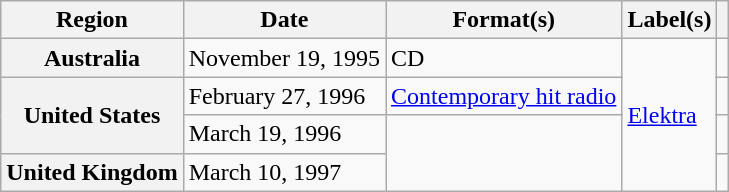<table class="wikitable plainrowheaders">
<tr>
<th scope="col">Region</th>
<th scope="col">Date</th>
<th scope="col">Format(s)</th>
<th scope="col">Label(s)</th>
<th scope="col"></th>
</tr>
<tr>
<th scope="row">Australia</th>
<td>November 19, 1995</td>
<td>CD</td>
<td rowspan="4"><a href='#'>Elektra</a></td>
<td align="center"></td>
</tr>
<tr>
<th scope="row" rowspan="2">United States</th>
<td>February 27, 1996</td>
<td><a href='#'>Contemporary hit radio</a></td>
<td align="center"></td>
</tr>
<tr>
<td>March 19, 1996</td>
<td rowspan="2"></td>
<td align="center"></td>
</tr>
<tr>
<th scope="row">United Kingdom</th>
<td>March 10, 1997</td>
<td align="center"></td>
</tr>
</table>
